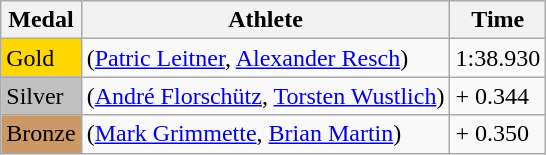<table class="wikitable">
<tr>
<th>Medal</th>
<th>Athlete</th>
<th>Time</th>
</tr>
<tr>
<td bgcolor="gold">Gold</td>
<td> (<a href='#'>Patric Leitner</a>, <a href='#'>Alexander Resch</a>)</td>
<td>1:38.930</td>
</tr>
<tr>
<td bgcolor="silver">Silver</td>
<td> (<a href='#'>André Florschütz</a>, <a href='#'>Torsten Wustlich</a>)</td>
<td>+ 0.344</td>
</tr>
<tr>
<td bgcolor="CC9966">Bronze</td>
<td> (<a href='#'>Mark Grimmette</a>, <a href='#'>Brian Martin</a>)</td>
<td>+ 0.350</td>
</tr>
</table>
